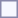<table style="border:1px solid #8888aa; background-color:#f7f8ff; padding:5px; font-size:85%; margin: 0px 8px 8px 0px;">
</table>
